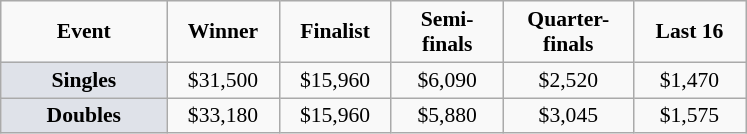<table class="wikitable" style="font-size:90%; text-align:center">
<tr>
<td width="104px"><strong>Event</strong></td>
<td width="68px"><strong>Winner</strong></td>
<td width="68px"><strong>Finalist</strong></td>
<td width="68px"><strong>Semi-finals</strong></td>
<td width="80px"><strong>Quarter-finals</strong></td>
<td width="68px"><strong>Last 16</strong></td>
</tr>
<tr>
<td bgcolor="#dfe2e9"><strong>Singles</strong></td>
<td>$31,500</td>
<td>$15,960</td>
<td>$6,090</td>
<td>$2,520</td>
<td>$1,470</td>
</tr>
<tr>
<td bgcolor="#dfe2e9"><strong>Doubles</strong></td>
<td>$33,180</td>
<td>$15,960</td>
<td>$5,880</td>
<td>$3,045</td>
<td>$1,575</td>
</tr>
</table>
